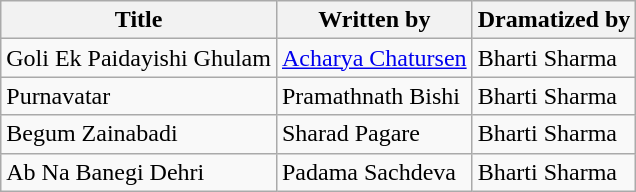<table class="wikitable sortable">
<tr>
<th>Title</th>
<th>Written by</th>
<th>Dramatized by</th>
</tr>
<tr>
<td>Goli Ek Paidayishi Ghulam</td>
<td><a href='#'>Acharya Chatursen</a></td>
<td>Bharti Sharma</td>
</tr>
<tr>
<td>Purnavatar</td>
<td>Pramathnath Bishi</td>
<td>Bharti Sharma</td>
</tr>
<tr>
<td>Begum Zainabadi</td>
<td>Sharad Pagare</td>
<td>Bharti Sharma</td>
</tr>
<tr>
<td>Ab Na Banegi Dehri</td>
<td>Padama Sachdeva</td>
<td>Bharti Sharma</td>
</tr>
</table>
